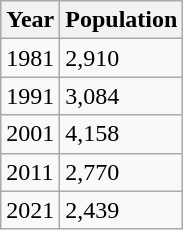<table class=wikitable>
<tr>
<th>Year</th>
<th>Population</th>
</tr>
<tr>
<td>1981</td>
<td>2,910</td>
</tr>
<tr>
<td>1991</td>
<td>3,084</td>
</tr>
<tr>
<td>2001</td>
<td>4,158</td>
</tr>
<tr>
<td>2011</td>
<td>2,770</td>
</tr>
<tr>
<td>2021</td>
<td>2,439</td>
</tr>
</table>
